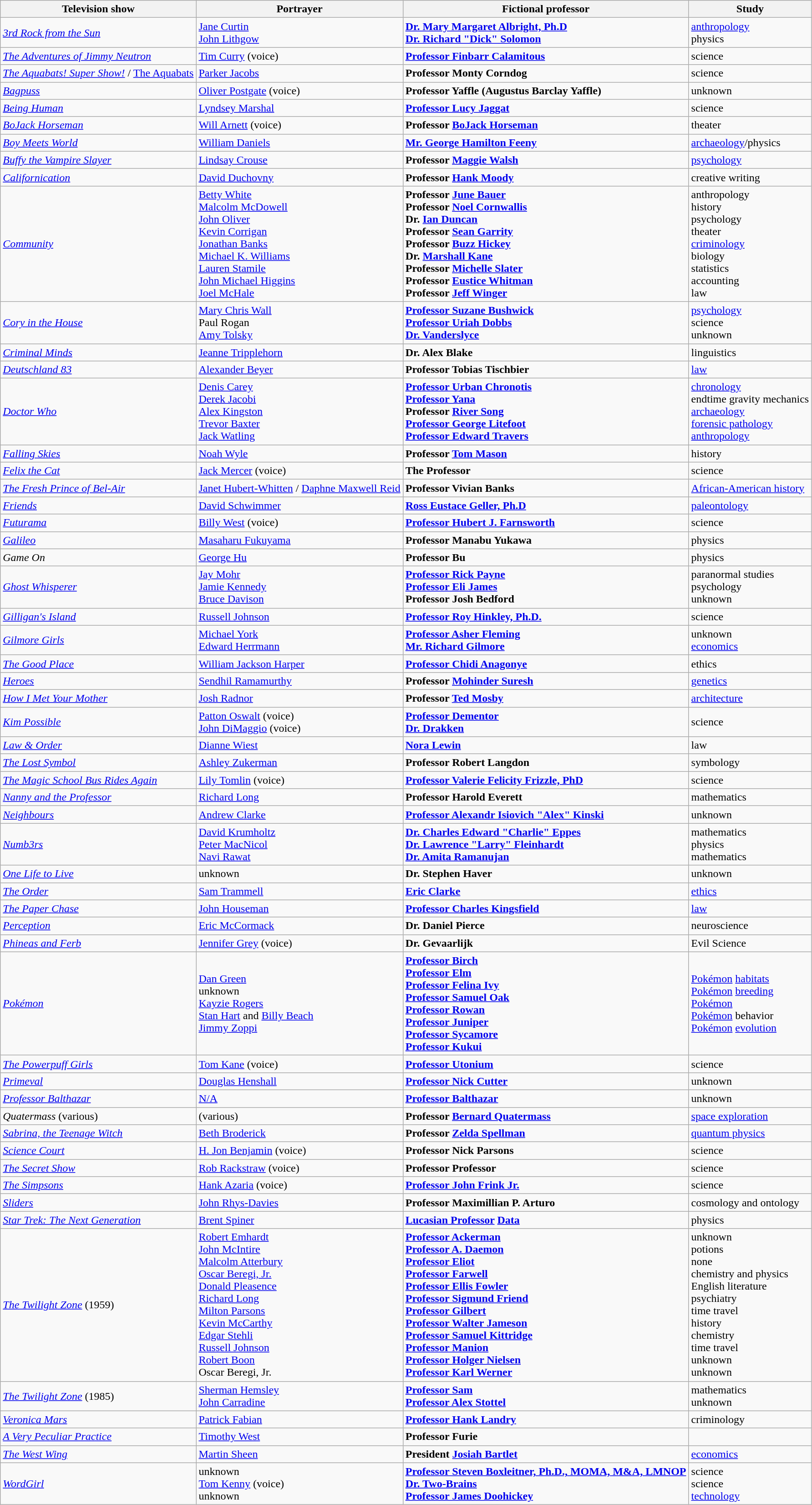<table class="wikitable" border="2">
<tr>
<th>Television show</th>
<th>Portrayer</th>
<th>Fictional professor</th>
<th>Study</th>
</tr>
<tr>
<td><em><a href='#'>3rd Rock from the Sun</a></em></td>
<td><a href='#'>Jane Curtin</a><br><a href='#'>John Lithgow</a></td>
<td><strong><a href='#'>Dr. Mary Margaret Albright, Ph.D</a></strong><br><strong><a href='#'>Dr. Richard "Dick" Solomon</a></strong></td>
<td><a href='#'>anthropology</a><br>physics</td>
</tr>
<tr>
<td><em><a href='#'>The Adventures of Jimmy Neutron</a></em></td>
<td><a href='#'>Tim Curry</a> (voice)</td>
<td><strong><a href='#'>Professor Finbarr Calamitous</a></strong></td>
<td>science</td>
</tr>
<tr>
<td><em><a href='#'>The Aquabats! Super Show!</a></em> / <a href='#'>The Aquabats</a></td>
<td><a href='#'>Parker Jacobs</a></td>
<td><strong>Professor Monty Corndog</strong></td>
<td>science</td>
</tr>
<tr>
<td><em><a href='#'>Bagpuss</a></em></td>
<td><a href='#'>Oliver Postgate</a> (voice)</td>
<td><strong>Professor Yaffle (Augustus Barclay Yaffle)</strong></td>
<td>unknown</td>
</tr>
<tr>
<td><em><a href='#'>Being Human</a></em></td>
<td><a href='#'>Lyndsey Marshal</a></td>
<td><strong><a href='#'>Professor Lucy Jaggat</a></strong></td>
<td>science</td>
</tr>
<tr>
<td><em><a href='#'>BoJack Horseman</a></em></td>
<td><a href='#'>Will Arnett</a> (voice)</td>
<td><strong>Professor <a href='#'>BoJack Horseman</a></strong></td>
<td>theater</td>
</tr>
<tr>
<td><em><a href='#'>Boy Meets World</a></em></td>
<td><a href='#'>William Daniels</a></td>
<td><strong><a href='#'>Mr. George Hamilton Feeny</a></strong></td>
<td><a href='#'>archaeology</a>/physics</td>
</tr>
<tr>
<td><em><a href='#'>Buffy the Vampire Slayer</a></em></td>
<td><a href='#'>Lindsay Crouse</a></td>
<td><strong>Professor <a href='#'>Maggie Walsh</a></strong></td>
<td><a href='#'>psychology</a></td>
</tr>
<tr>
<td><em><a href='#'>Californication</a></em></td>
<td><a href='#'>David Duchovny</a></td>
<td><strong>Professor <a href='#'>Hank Moody</a></strong></td>
<td>creative writing</td>
</tr>
<tr>
<td><em><a href='#'>Community</a></em></td>
<td><a href='#'>Betty White</a><br><a href='#'>Malcolm McDowell</a><br><a href='#'>John Oliver</a><br><a href='#'>Kevin Corrigan</a><br><a href='#'>Jonathan Banks</a><br><a href='#'>Michael K. Williams</a><br><a href='#'>Lauren Stamile</a><br><a href='#'>John Michael Higgins</a><br><a href='#'>Joel McHale</a></td>
<td><strong>Professor <a href='#'>June Bauer</a></strong><br><strong>Professor <a href='#'>Noel Cornwallis</a></strong><br><strong>Dr. <a href='#'>Ian Duncan</a></strong><br><strong>Professor <a href='#'>Sean Garrity</a></strong><br><strong>Professor <a href='#'>Buzz Hickey</a></strong><br><strong>Dr. <a href='#'>Marshall Kane</a></strong><br><strong>Professor <a href='#'>Michelle Slater</a></strong><br><strong>Professor <a href='#'>Eustice Whitman</a></strong><br><strong>Professor <a href='#'>Jeff Winger</a></strong></td>
<td>anthropology<br>history<br>psychology<br>theater<br><a href='#'>criminology</a><br>biology<br>statistics<br>accounting<br>law</td>
</tr>
<tr>
<td><em><a href='#'>Cory in the House</a></em></td>
<td><a href='#'>Mary Chris Wall</a><br>Paul Rogan<br><a href='#'>Amy Tolsky</a></td>
<td><strong><a href='#'>Professor Suzane Bushwick</a></strong><br><strong><a href='#'>Professor Uriah Dobbs</a></strong><br><strong><a href='#'>Dr. Vanderslyce</a></strong></td>
<td><a href='#'>psychology</a><br>science<br>unknown</td>
</tr>
<tr>
<td><em><a href='#'>Criminal Minds</a></em></td>
<td><a href='#'>Jeanne Tripplehorn</a></td>
<td><strong>Dr. Alex Blake</strong></td>
<td>linguistics</td>
</tr>
<tr>
<td><em><a href='#'>Deutschland 83</a></em></td>
<td><a href='#'>Alexander Beyer</a></td>
<td><strong>Professor Tobias Tischbier</strong></td>
<td><a href='#'>law</a></td>
</tr>
<tr>
<td><em><a href='#'>Doctor Who</a></em></td>
<td><a href='#'>Denis Carey</a><br><a href='#'>Derek Jacobi</a><br><a href='#'>Alex Kingston</a><br><a href='#'>Trevor Baxter</a><br><a href='#'>Jack Watling</a></td>
<td><strong><a href='#'>Professor Urban Chronotis</a></strong><br><strong><a href='#'>Professor Yana</a></strong><br><strong>Professor <a href='#'>River Song</a></strong><br><strong><a href='#'>Professor George Litefoot</a></strong><br><strong><a href='#'>Professor Edward Travers</a></strong></td>
<td><a href='#'>chronology</a><br>endtime gravity mechanics<br><a href='#'>archaeology</a><br><a href='#'>forensic pathology</a><br><a href='#'>anthropology</a></td>
</tr>
<tr>
<td><em><a href='#'>Falling Skies</a></em></td>
<td><a href='#'>Noah Wyle</a></td>
<td><strong>Professor <a href='#'>Tom Mason</a></strong></td>
<td>history</td>
</tr>
<tr>
<td><em><a href='#'>Felix the Cat</a></em></td>
<td><a href='#'>Jack Mercer</a> (voice)</td>
<td><strong>The Professor</strong></td>
<td>science</td>
</tr>
<tr>
<td><em><a href='#'>The Fresh Prince of Bel-Air</a></em></td>
<td><a href='#'>Janet Hubert-Whitten</a> / <a href='#'>Daphne Maxwell Reid</a></td>
<td><strong>Professor Vivian Banks</strong></td>
<td><a href='#'>African-American history</a></td>
</tr>
<tr>
<td><em><a href='#'>Friends</a></em></td>
<td><a href='#'>David Schwimmer</a></td>
<td><strong><a href='#'>Ross Eustace Geller, Ph.D</a></strong></td>
<td><a href='#'>paleontology</a></td>
</tr>
<tr>
<td><em><a href='#'>Futurama</a></em></td>
<td><a href='#'>Billy West</a> (voice)</td>
<td><strong><a href='#'>Professor Hubert J. Farnsworth</a></strong></td>
<td>science</td>
</tr>
<tr>
<td><em><a href='#'>Galileo</a></em></td>
<td><a href='#'>Masaharu Fukuyama</a></td>
<td><strong>Professor Manabu Yukawa</strong></td>
<td>physics</td>
</tr>
<tr>
<td><em>Game On</em></td>
<td><a href='#'>George Hu</a></td>
<td><strong>Professor Bu</strong></td>
<td>physics</td>
</tr>
<tr>
<td><em><a href='#'>Ghost Whisperer</a></em></td>
<td><a href='#'>Jay Mohr</a><br><a href='#'>Jamie Kennedy</a><br> <a href='#'>Bruce Davison</a></td>
<td><strong><a href='#'>Professor Rick Payne</a></strong><br><strong><a href='#'>Professor Eli James</a></strong><br><strong>Professor Josh Bedford</strong></td>
<td>paranormal studies<br>psychology<br>unknown</td>
</tr>
<tr>
<td><em><a href='#'>Gilligan's Island</a></em></td>
<td><a href='#'>Russell Johnson</a></td>
<td><strong><a href='#'>Professor Roy Hinkley, Ph.D.</a></strong></td>
<td>science</td>
</tr>
<tr>
<td><em><a href='#'>Gilmore Girls</a></em></td>
<td><a href='#'>Michael York</a><br><a href='#'>Edward Herrmann</a></td>
<td><strong><a href='#'>Professor Asher Fleming</a></strong><br><strong><a href='#'>Mr. Richard Gilmore</a></strong></td>
<td>unknown<br><a href='#'>economics</a></td>
</tr>
<tr>
<td><em><a href='#'>The Good Place</a></em></td>
<td><a href='#'>William Jackson Harper</a></td>
<td><strong><a href='#'>Professor Chidi Anagonye</a></strong></td>
<td>ethics</td>
</tr>
<tr>
<td><em><a href='#'>Heroes</a></em></td>
<td><a href='#'>Sendhil Ramamurthy</a></td>
<td><strong>Professor <a href='#'>Mohinder Suresh</a></strong></td>
<td><a href='#'>genetics</a></td>
</tr>
<tr>
<td><em><a href='#'>How I Met Your Mother</a></em></td>
<td><a href='#'>Josh Radnor</a></td>
<td><strong>Professor <a href='#'>Ted Mosby</a></strong></td>
<td><a href='#'>architecture</a></td>
</tr>
<tr>
<td><em><a href='#'>Kim Possible</a></em></td>
<td><a href='#'>Patton Oswalt</a> (voice)<br><a href='#'>John DiMaggio</a> (voice)</td>
<td><strong><a href='#'>Professor Dementor</a></strong><br><strong><a href='#'>Dr. Drakken</a></strong></td>
<td>science</td>
</tr>
<tr>
<td><em><a href='#'>Law & Order</a></em></td>
<td><a href='#'>Dianne Wiest</a></td>
<td><strong><a href='#'>Nora Lewin</a></strong></td>
<td>law</td>
</tr>
<tr>
<td><em><a href='#'>The Lost Symbol</a></em></td>
<td><a href='#'>Ashley Zukerman</a></td>
<td><strong>Professor Robert Langdon</strong></td>
<td>symbology</td>
</tr>
<tr>
<td><em><a href='#'>The Magic School Bus Rides Again</a></em></td>
<td><a href='#'>Lily Tomlin</a> (voice)</td>
<td><strong><a href='#'>Professor Valerie Felicity Frizzle, PhD</a></strong></td>
<td>science</td>
</tr>
<tr>
<td><em><a href='#'>Nanny and the Professor</a></em></td>
<td><a href='#'>Richard Long</a></td>
<td><strong>Professor Harold Everett</strong></td>
<td>mathematics</td>
</tr>
<tr>
<td><em><a href='#'>Neighbours</a></em></td>
<td><a href='#'>Andrew Clarke</a></td>
<td><strong><a href='#'>Professor Alexandr Isiovich "Alex" Kinski</a></strong></td>
<td>unknown</td>
</tr>
<tr>
<td><em><a href='#'>Numb3rs</a></em></td>
<td><a href='#'>David Krumholtz</a><br><a href='#'>Peter MacNicol</a><br><a href='#'>Navi Rawat</a></td>
<td><strong><a href='#'>Dr. Charles Edward "Charlie" Eppes</a></strong><br><strong><a href='#'>Dr. Lawrence "Larry" Fleinhardt</a></strong><br><strong><a href='#'>Dr. Amita Ramanujan</a></strong></td>
<td>mathematics<br>physics<br>mathematics</td>
</tr>
<tr>
<td><em><a href='#'>One Life to Live</a></em></td>
<td>unknown</td>
<td><strong>Dr. Stephen Haver</strong></td>
<td>unknown</td>
</tr>
<tr>
<td><em><a href='#'>The Order</a></em></td>
<td><a href='#'>Sam Trammell</a></td>
<td><strong><a href='#'>Eric Clarke</a></strong></td>
<td><a href='#'>ethics</a></td>
</tr>
<tr>
<td><em><a href='#'>The Paper Chase</a></em></td>
<td><a href='#'>John Houseman</a></td>
<td><strong><a href='#'>Professor Charles Kingsfield</a></strong></td>
<td><a href='#'>law</a></td>
</tr>
<tr>
<td><em><a href='#'>Perception</a></em></td>
<td><a href='#'>Eric McCormack</a></td>
<td><strong>Dr. Daniel Pierce</strong></td>
<td>neuroscience</td>
</tr>
<tr>
<td><em><a href='#'>Phineas and Ferb</a></em></td>
<td><a href='#'>Jennifer Grey</a> (voice)</td>
<td><strong>Dr. Gevaarlijk</strong></td>
<td>Evil Science</td>
</tr>
<tr>
<td><em><a href='#'>Pokémon</a></em></td>
<td><a href='#'>Dan Green</a><br>unknown<br><a href='#'>Kayzie Rogers</a><br><a href='#'>Stan Hart</a> and <a href='#'>Billy Beach</a><br><a href='#'>Jimmy Zoppi</a></td>
<td><strong><a href='#'>Professor Birch</a></strong><br><strong><a href='#'>Professor Elm</a></strong><br><strong><a href='#'>Professor Felina Ivy</a></strong><br><strong><a href='#'>Professor Samuel Oak</a></strong><br><strong><a href='#'>Professor Rowan</a></strong><br><strong><a href='#'>Professor Juniper</a></strong><br><strong><a href='#'>Professor Sycamore</a></strong><br><strong><a href='#'>Professor Kukui</a></strong></td>
<td><a href='#'>Pokémon</a> <a href='#'>habitats</a><br><a href='#'>Pokémon</a> <a href='#'>breeding</a><br><a href='#'>Pokémon</a><br><a href='#'>Pokémon</a> behavior<br><a href='#'>Pokémon</a> <a href='#'>evolution</a></td>
</tr>
<tr>
<td><em><a href='#'>The Powerpuff Girls</a></em></td>
<td><a href='#'>Tom Kane</a> (voice)</td>
<td><strong><a href='#'>Professor Utonium</a></strong></td>
<td>science</td>
</tr>
<tr>
<td><em><a href='#'>Primeval</a></em></td>
<td><a href='#'>Douglas Henshall</a></td>
<td><strong><a href='#'>Professor Nick Cutter</a></strong></td>
<td>unknown</td>
</tr>
<tr>
<td><em><a href='#'>Professor Balthazar</a></em></td>
<td><a href='#'>N/A</a></td>
<td><strong><a href='#'>Professor Balthazar</a></strong></td>
<td>unknown</td>
</tr>
<tr>
<td><em>Quatermass</em> (various)</td>
<td>(various)</td>
<td><strong>Professor <a href='#'>Bernard Quatermass</a></strong></td>
<td><a href='#'>space exploration</a></td>
</tr>
<tr>
<td><em><a href='#'>Sabrina, the Teenage Witch</a></em></td>
<td><a href='#'>Beth Broderick</a></td>
<td><strong>Professor <a href='#'>Zelda Spellman</a></strong></td>
<td><a href='#'>quantum physics</a></td>
</tr>
<tr>
<td><em><a href='#'>Science Court</a></em></td>
<td><a href='#'>H. Jon Benjamin</a> (voice)</td>
<td><strong>Professor Nick Parsons</strong></td>
<td>science</td>
</tr>
<tr>
<td><em><a href='#'>The Secret Show</a></em></td>
<td><a href='#'>Rob Rackstraw</a> (voice)</td>
<td><strong>Professor Professor</strong></td>
<td>science</td>
</tr>
<tr>
<td><em><a href='#'>The Simpsons</a></em></td>
<td><a href='#'>Hank Azaria</a> (voice)</td>
<td><strong><a href='#'>Professor John Frink Jr.</a></strong></td>
<td>science</td>
</tr>
<tr>
<td><em><a href='#'>Sliders</a></em></td>
<td><a href='#'>John Rhys-Davies</a></td>
<td><strong>Professor Maximillian P. Arturo</strong></td>
<td>cosmology and ontology</td>
</tr>
<tr>
<td><em><a href='#'>Star Trek: The Next Generation</a></em></td>
<td><a href='#'>Brent Spiner</a></td>
<td><strong><a href='#'>Lucasian Professor</a> <a href='#'>Data</a></strong></td>
<td>physics</td>
</tr>
<tr>
<td><em><a href='#'>The Twilight Zone</a></em> (1959)</td>
<td><a href='#'>Robert Emhardt</a><br><a href='#'>John McIntire</a><br><a href='#'>Malcolm Atterbury</a><br><a href='#'>Oscar Beregi, Jr.</a><br><a href='#'>Donald Pleasence</a><br><a href='#'>Richard Long</a><br><a href='#'>Milton Parsons</a><br><a href='#'>Kevin McCarthy</a><br><a href='#'>Edgar Stehli</a><br><a href='#'>Russell Johnson</a><br><a href='#'>Robert Boon</a><br>Oscar Beregi, Jr.</td>
<td><strong><a href='#'>Professor Ackerman</a></strong><br><strong><a href='#'>Professor A. Daemon</a></strong><br><strong><a href='#'>Professor Eliot</a></strong><br><strong><a href='#'>Professor Farwell</a></strong><br><strong><a href='#'>Professor Ellis Fowler</a></strong><br><strong><a href='#'>Professor Sigmund Friend</a></strong><br><strong><a href='#'>Professor Gilbert</a></strong><br><strong><a href='#'>Professor Walter Jameson</a></strong><br><strong><a href='#'>Professor Samuel Kittridge</a></strong><br><strong><a href='#'>Professor Manion</a></strong><br><strong><a href='#'>Professor Holger Nielsen</a></strong><br><strong><a href='#'>Professor Karl Werner</a></strong></td>
<td>unknown<br>potions<br>none<br>chemistry and physics<br>English literature<br>psychiatry<br>time travel<br>history<br>chemistry<br>time travel<br>unknown<br>unknown</td>
</tr>
<tr>
<td><em><a href='#'>The Twilight Zone</a></em> (1985)</td>
<td><a href='#'>Sherman Hemsley</a><br><a href='#'>John Carradine</a></td>
<td><strong><a href='#'>Professor Sam</a></strong><br><strong><a href='#'>Professor Alex Stottel</a></strong></td>
<td>mathematics<br>unknown</td>
</tr>
<tr>
<td><em><a href='#'>Veronica Mars</a></em></td>
<td><a href='#'>Patrick Fabian</a></td>
<td><strong><a href='#'>Professor Hank Landry</a></strong></td>
<td>criminology</td>
</tr>
<tr>
<td><em><a href='#'>A Very Peculiar Practice</a></em></td>
<td><a href='#'>Timothy West</a></td>
<td><strong>Professor Furie</strong></td>
<td></td>
</tr>
<tr>
<td><em><a href='#'>The West Wing</a></em></td>
<td><a href='#'>Martin Sheen</a></td>
<td><strong>President <a href='#'>Josiah Bartlet</a></strong></td>
<td><a href='#'>economics</a></td>
</tr>
<tr>
<td><em><a href='#'>WordGirl</a></em></td>
<td>unknown<br><a href='#'>Tom Kenny</a> (voice)<br>unknown</td>
<td><strong><a href='#'>Professor Steven Boxleitner, Ph.D., MOMA, M&A, LMNOP</a></strong><br><strong><a href='#'>Dr. Two-Brains</a></strong><br><strong><a href='#'>Professor James Doohickey</a></strong></td>
<td>science<br>science<br><a href='#'>technology</a></td>
</tr>
</table>
